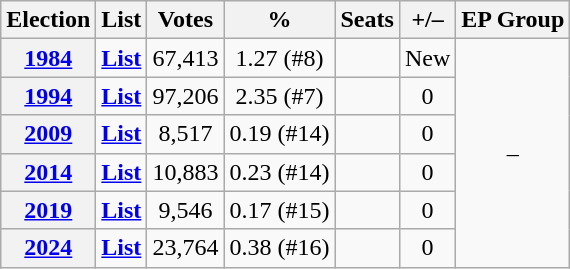<table class="wikitable" style="text-align: center;">
<tr>
<th>Election</th>
<th>List</th>
<th>Votes</th>
<th>%</th>
<th>Seats</th>
<th>+/–</th>
<th>EP Group</th>
</tr>
<tr>
<th><a href='#'>1984</a></th>
<td><a href='#'><strong>List</strong></a></td>
<td>67,413</td>
<td>1.27 (#8)</td>
<td></td>
<td>New</td>
<td rowspan="6">–</td>
</tr>
<tr>
<th><a href='#'>1994</a></th>
<td><a href='#'><strong>List</strong></a></td>
<td>97,206</td>
<td>2.35 (#7)</td>
<td></td>
<td> 0</td>
</tr>
<tr>
<th><a href='#'>2009</a></th>
<td><a href='#'><strong>List</strong></a></td>
<td>8,517</td>
<td>0.19 (#14)</td>
<td></td>
<td> 0</td>
</tr>
<tr>
<th><a href='#'>2014</a></th>
<td><a href='#'><strong>List</strong></a></td>
<td>10,883</td>
<td>0.23 (#14)</td>
<td></td>
<td> 0</td>
</tr>
<tr>
<th><a href='#'>2019</a></th>
<td><a href='#'><strong>List</strong></a></td>
<td>9,546</td>
<td>0.17 (#15)</td>
<td></td>
<td> 0</td>
</tr>
<tr>
<th><a href='#'>2024</a></th>
<td><a href='#'><strong>List</strong></a></td>
<td>23,764</td>
<td>0.38 (#16)</td>
<td></td>
<td> 0</td>
</tr>
</table>
